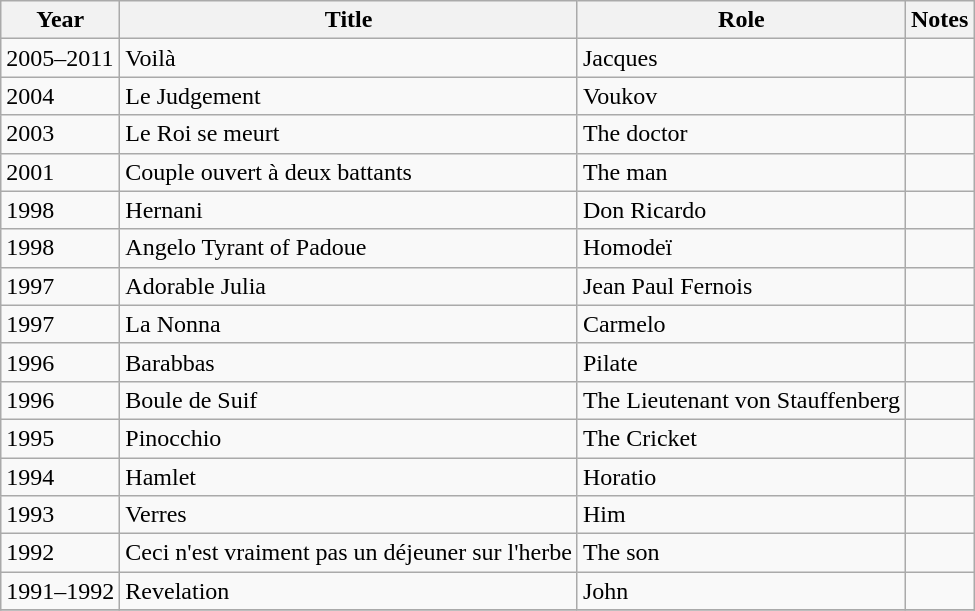<table class="wikitable sortable">
<tr>
<th>Year</th>
<th>Title</th>
<th>Role</th>
<th class="unsortable">Notes</th>
</tr>
<tr>
<td>2005–2011</td>
<td>Voilà</td>
<td>Jacques</td>
<td></td>
</tr>
<tr>
<td>2004</td>
<td>Le Judgement</td>
<td>Voukov</td>
<td></td>
</tr>
<tr>
<td>2003</td>
<td>Le Roi se meurt</td>
<td>The doctor</td>
<td></td>
</tr>
<tr>
<td>2001</td>
<td>Couple ouvert à deux battants</td>
<td>The man</td>
<td></td>
</tr>
<tr>
<td>1998</td>
<td>Hernani</td>
<td>Don Ricardo</td>
<td></td>
</tr>
<tr>
<td>1998</td>
<td>Angelo Tyrant of Padoue</td>
<td>Homodeï</td>
<td></td>
</tr>
<tr>
<td>1997</td>
<td>Adorable Julia</td>
<td>Jean Paul Fernois</td>
<td></td>
</tr>
<tr>
<td>1997</td>
<td>La Nonna</td>
<td>Carmelo</td>
<td></td>
</tr>
<tr>
<td>1996</td>
<td>Barabbas</td>
<td>Pilate</td>
<td></td>
</tr>
<tr>
<td>1996</td>
<td>Boule de Suif</td>
<td>The Lieutenant von Stauffenberg</td>
<td></td>
</tr>
<tr>
<td>1995</td>
<td>Pinocchio</td>
<td>The Cricket</td>
<td></td>
</tr>
<tr>
<td>1994</td>
<td>Hamlet</td>
<td>Horatio</td>
<td></td>
</tr>
<tr>
<td>1993</td>
<td>Verres</td>
<td>Him</td>
<td></td>
</tr>
<tr>
<td>1992</td>
<td>Ceci n'est vraiment pas un déjeuner sur l'herbe</td>
<td>The son</td>
<td></td>
</tr>
<tr>
<td>1991–1992</td>
<td>Revelation</td>
<td>John</td>
<td></td>
</tr>
<tr>
</tr>
</table>
